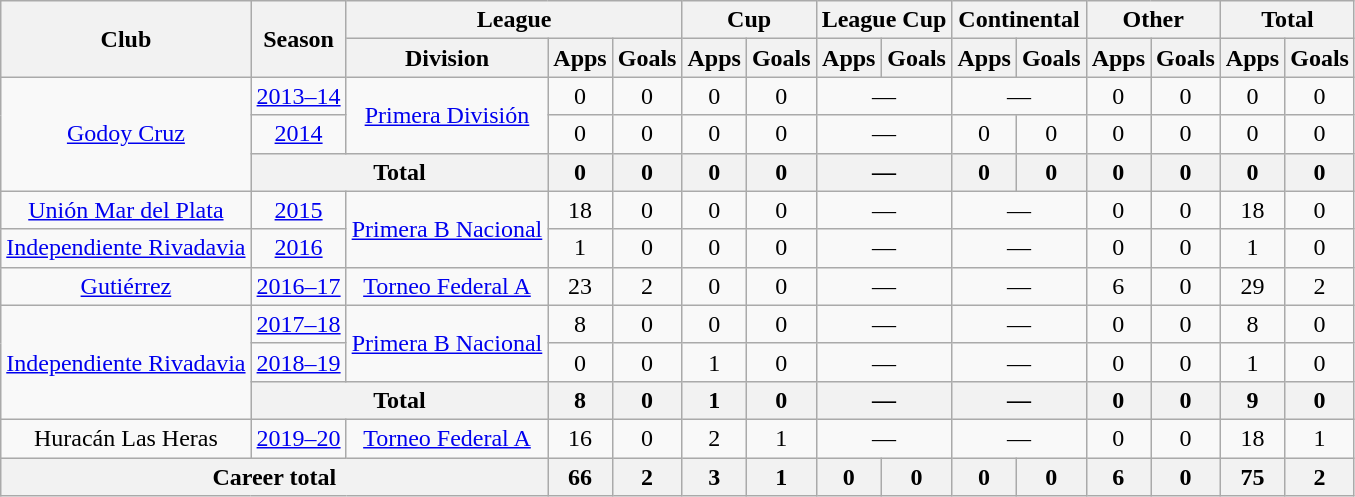<table class="wikitable" style="text-align:center">
<tr>
<th rowspan="2">Club</th>
<th rowspan="2">Season</th>
<th colspan="3">League</th>
<th colspan="2">Cup</th>
<th colspan="2">League Cup</th>
<th colspan="2">Continental</th>
<th colspan="2">Other</th>
<th colspan="2">Total</th>
</tr>
<tr>
<th>Division</th>
<th>Apps</th>
<th>Goals</th>
<th>Apps</th>
<th>Goals</th>
<th>Apps</th>
<th>Goals</th>
<th>Apps</th>
<th>Goals</th>
<th>Apps</th>
<th>Goals</th>
<th>Apps</th>
<th>Goals</th>
</tr>
<tr>
<td rowspan="3"><a href='#'>Godoy Cruz</a></td>
<td><a href='#'>2013–14</a></td>
<td rowspan="2"><a href='#'>Primera División</a></td>
<td>0</td>
<td>0</td>
<td>0</td>
<td>0</td>
<td colspan="2">—</td>
<td colspan="2">—</td>
<td>0</td>
<td>0</td>
<td>0</td>
<td>0</td>
</tr>
<tr>
<td><a href='#'>2014</a></td>
<td>0</td>
<td>0</td>
<td>0</td>
<td>0</td>
<td colspan="2">—</td>
<td>0</td>
<td>0</td>
<td>0</td>
<td>0</td>
<td>0</td>
<td>0</td>
</tr>
<tr>
<th colspan="2">Total</th>
<th>0</th>
<th>0</th>
<th>0</th>
<th>0</th>
<th colspan="2">—</th>
<th>0</th>
<th>0</th>
<th>0</th>
<th>0</th>
<th>0</th>
<th>0</th>
</tr>
<tr>
<td rowspan="1"><a href='#'>Unión Mar del Plata</a></td>
<td><a href='#'>2015</a></td>
<td rowspan="2"><a href='#'>Primera B Nacional</a></td>
<td>18</td>
<td>0</td>
<td>0</td>
<td>0</td>
<td colspan="2">—</td>
<td colspan="2">—</td>
<td>0</td>
<td>0</td>
<td>18</td>
<td>0</td>
</tr>
<tr>
<td rowspan="1"><a href='#'>Independiente Rivadavia</a></td>
<td><a href='#'>2016</a></td>
<td>1</td>
<td>0</td>
<td>0</td>
<td>0</td>
<td colspan="2">—</td>
<td colspan="2">—</td>
<td>0</td>
<td>0</td>
<td>1</td>
<td>0</td>
</tr>
<tr>
<td rowspan="1"><a href='#'>Gutiérrez</a></td>
<td><a href='#'>2016–17</a></td>
<td rowspan="1"><a href='#'>Torneo Federal A</a></td>
<td>23</td>
<td>2</td>
<td>0</td>
<td>0</td>
<td colspan="2">—</td>
<td colspan="2">—</td>
<td>6</td>
<td>0</td>
<td>29</td>
<td>2</td>
</tr>
<tr>
<td rowspan="3"><a href='#'>Independiente Rivadavia</a></td>
<td><a href='#'>2017–18</a></td>
<td rowspan="2"><a href='#'>Primera B Nacional</a></td>
<td>8</td>
<td>0</td>
<td>0</td>
<td>0</td>
<td colspan="2">—</td>
<td colspan="2">—</td>
<td>0</td>
<td>0</td>
<td>8</td>
<td>0</td>
</tr>
<tr>
<td><a href='#'>2018–19</a></td>
<td>0</td>
<td>0</td>
<td>1</td>
<td>0</td>
<td colspan="2">—</td>
<td colspan="2">—</td>
<td>0</td>
<td>0</td>
<td>1</td>
<td>0</td>
</tr>
<tr>
<th colspan="2">Total</th>
<th>8</th>
<th>0</th>
<th>1</th>
<th>0</th>
<th colspan="2">—</th>
<th colspan="2">—</th>
<th>0</th>
<th>0</th>
<th>9</th>
<th>0</th>
</tr>
<tr>
<td rowspan="1">Huracán Las Heras</td>
<td><a href='#'>2019–20</a></td>
<td rowspan="1"><a href='#'>Torneo Federal A</a></td>
<td>16</td>
<td>0</td>
<td>2</td>
<td>1</td>
<td colspan="2">—</td>
<td colspan="2">—</td>
<td>0</td>
<td>0</td>
<td>18</td>
<td>1</td>
</tr>
<tr>
<th colspan="3">Career total</th>
<th>66</th>
<th>2</th>
<th>3</th>
<th>1</th>
<th>0</th>
<th>0</th>
<th>0</th>
<th>0</th>
<th>6</th>
<th>0</th>
<th>75</th>
<th>2</th>
</tr>
</table>
